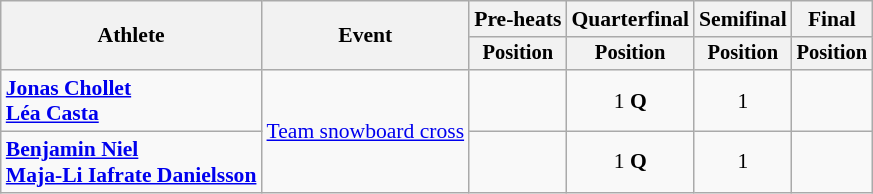<table class="wikitable" style="font-size:90%">
<tr>
<th rowspan="2">Athlete</th>
<th rowspan="2">Event</th>
<th>Pre-heats</th>
<th>Quarterfinal</th>
<th>Semifinal</th>
<th>Final</th>
</tr>
<tr style="font-size:95%">
<th>Position</th>
<th>Position</th>
<th>Position</th>
<th>Position</th>
</tr>
<tr align=center>
<td align=left><strong><a href='#'>Jonas Chollet</a><br><a href='#'>Léa Casta</a></strong></td>
<td align=left rowspan=2><a href='#'>Team snowboard cross</a></td>
<td></td>
<td>1 <strong>Q</strong></td>
<td>1 <strong></strong></td>
<td></td>
</tr>
<tr align=center>
<td align=left><strong><a href='#'>Benjamin Niel</a><br><a href='#'>Maja-Li Iafrate Danielsson</a></strong></td>
<td></td>
<td>1 <strong>Q</strong></td>
<td>1 <strong></strong></td>
<td></td>
</tr>
</table>
